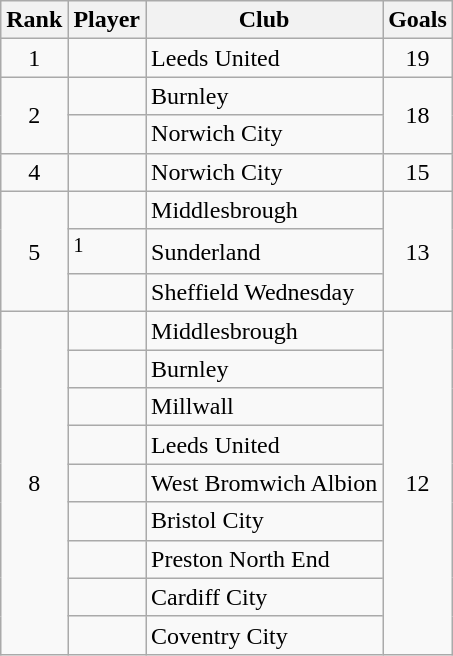<table class="wikitable" style="text-align:center">
<tr>
<th>Rank</th>
<th>Player</th>
<th>Club</th>
<th>Goals</th>
</tr>
<tr>
<td rowspan="1">1</td>
<td align=left></td>
<td align=left>Leeds United</td>
<td rowspan="1">19</td>
</tr>
<tr>
<td rowspan="2">2</td>
<td align=left></td>
<td align=left>Burnley</td>
<td rowspan="2">18</td>
</tr>
<tr>
<td align=left></td>
<td align=left>Norwich City</td>
</tr>
<tr>
<td rowspan="1">4</td>
<td align=left></td>
<td align=left>Norwich City</td>
<td rowspan="1">15</td>
</tr>
<tr>
<td rowspan="3">5</td>
<td align=left></td>
<td align="left">Middlesbrough</td>
<td rowspan="3">13</td>
</tr>
<tr>
<td align=left><sup>1</sup></td>
<td align=left>Sunderland</td>
</tr>
<tr>
<td align=left></td>
<td align=left>Sheffield Wednesday</td>
</tr>
<tr>
<td rowspan="9">8</td>
<td align=left></td>
<td align=left>Middlesbrough</td>
<td rowspan="9">12</td>
</tr>
<tr>
<td align=left></td>
<td align=left>Burnley</td>
</tr>
<tr>
<td align=left></td>
<td align=left>Millwall</td>
</tr>
<tr>
<td align=left></td>
<td align=left>Leeds United</td>
</tr>
<tr>
<td align=left></td>
<td align=left>West Bromwich Albion</td>
</tr>
<tr>
<td align=left></td>
<td align=left>Bristol City</td>
</tr>
<tr>
<td align=left></td>
<td align=left>Preston North End</td>
</tr>
<tr>
<td align=left></td>
<td align=left>Cardiff City</td>
</tr>
<tr>
<td align=left></td>
<td align=left>Coventry City</td>
</tr>
</table>
